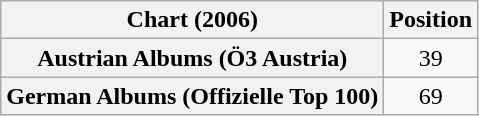<table class="wikitable sortable plainrowheaders" style="text-align:center">
<tr>
<th scope="col">Chart (2006)</th>
<th scope="col">Position</th>
</tr>
<tr>
<th scope="row">Austrian Albums (Ö3 Austria)</th>
<td>39</td>
</tr>
<tr>
<th scope="row">German Albums (Offizielle Top 100)</th>
<td>69</td>
</tr>
</table>
